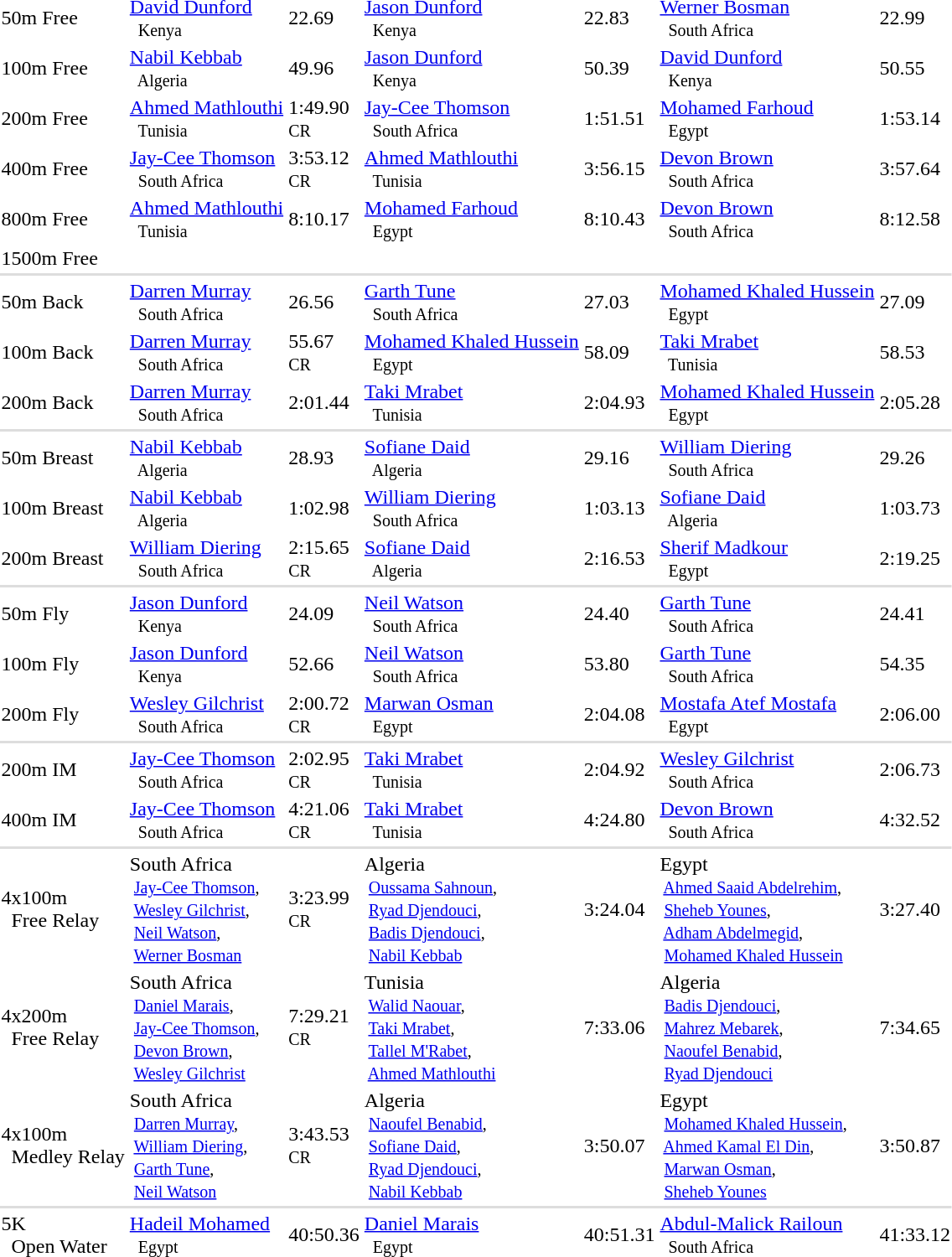<table>
<tr>
<td>50m Free</td>
<td><a href='#'>David Dunford</a> <small><br>    Kenya </small></td>
<td>22.69</td>
<td><a href='#'>Jason Dunford</a> <small><br>    Kenya </small></td>
<td>22.83</td>
<td><a href='#'>Werner Bosman</a> <small><br>    South Africa </small></td>
<td>22.99</td>
</tr>
<tr>
<td>100m Free</td>
<td><a href='#'>Nabil Kebbab</a> <small><br>    Algeria </small></td>
<td>49.96</td>
<td><a href='#'>Jason Dunford</a> <small><br>    Kenya </small></td>
<td>50.39</td>
<td><a href='#'>David Dunford</a> <small><br>    Kenya </small></td>
<td>50.55</td>
</tr>
<tr>
<td>200m Free</td>
<td><a href='#'>Ahmed Mathlouthi</a> <small><br>    Tunisia </small></td>
<td>1:49.90 <small><br> CR</small></td>
<td><a href='#'>Jay-Cee Thomson</a> <small><br>    South Africa </small></td>
<td>1:51.51</td>
<td><a href='#'>Mohamed Farhoud</a> <small><br>    Egypt </small></td>
<td>1:53.14</td>
</tr>
<tr>
<td>400m Free</td>
<td><a href='#'>Jay-Cee Thomson</a> <small><br>    South Africa </small></td>
<td>3:53.12 <small><br> CR</small></td>
<td><a href='#'>Ahmed Mathlouthi</a> <small><br>    Tunisia </small></td>
<td>3:56.15</td>
<td><a href='#'>Devon Brown</a> <small><br>    South Africa </small></td>
<td>3:57.64</td>
</tr>
<tr>
<td>800m Free</td>
<td><a href='#'>Ahmed Mathlouthi</a> <small><br>    Tunisia </small></td>
<td>8:10.17</td>
<td><a href='#'>Mohamed Farhoud</a> <small><br>    Egypt </small></td>
<td>8:10.43</td>
<td><a href='#'>Devon Brown</a> <small><br>    South Africa </small></td>
<td>8:12.58</td>
</tr>
<tr>
<td>1500m Free</td>
<td></td>
<td></td>
<td></td>
<td></td>
<td></td>
<td></td>
</tr>
<tr bgcolor=#DDDDDD>
<td colspan=7></td>
</tr>
<tr>
<td>50m Back</td>
<td><a href='#'>Darren Murray</a> <small><br>    South Africa </small></td>
<td>26.56</td>
<td><a href='#'>Garth Tune</a> <small><br>    South Africa </small></td>
<td>27.03</td>
<td><a href='#'>Mohamed Khaled Hussein</a> <small><br>    Egypt </small></td>
<td>27.09</td>
</tr>
<tr>
<td>100m Back</td>
<td><a href='#'>Darren Murray</a> <small><br>    South Africa </small></td>
<td>55.67 <small><br> CR</small></td>
<td><a href='#'>Mohamed Khaled Hussein</a> <small><br>    Egypt </small></td>
<td>58.09</td>
<td><a href='#'>Taki Mrabet</a> <small><br>    Tunisia </small></td>
<td>58.53</td>
</tr>
<tr>
<td>200m Back</td>
<td><a href='#'>Darren Murray</a> <small><br>    South Africa </small></td>
<td>2:01.44</td>
<td><a href='#'>Taki Mrabet</a> <small><br>    Tunisia </small></td>
<td>2:04.93</td>
<td><a href='#'>Mohamed Khaled Hussein</a> <small><br>    Egypt </small></td>
<td>2:05.28</td>
</tr>
<tr bgcolor=#DDDDDD>
<td colspan=7></td>
</tr>
<tr>
<td>50m Breast</td>
<td><a href='#'>Nabil Kebbab</a> <small><br>    Algeria </small></td>
<td>28.93</td>
<td><a href='#'>Sofiane Daid</a> <small><br>    Algeria </small></td>
<td>29.16</td>
<td><a href='#'>William Diering</a> <small><br>    South Africa </small></td>
<td>29.26</td>
</tr>
<tr>
<td>100m Breast</td>
<td><a href='#'>Nabil Kebbab</a> <small><br>    Algeria </small></td>
<td>1:02.98</td>
<td><a href='#'>William Diering</a> <small><br>    South Africa </small></td>
<td>1:03.13</td>
<td><a href='#'>Sofiane Daid</a> <small><br>    Algeria </small></td>
<td>1:03.73</td>
</tr>
<tr>
<td>200m Breast</td>
<td><a href='#'>William Diering</a> <small><br>    South Africa </small></td>
<td>2:15.65 <small><br> CR</small></td>
<td><a href='#'>Sofiane Daid</a> <small><br>    Algeria </small></td>
<td>2:16.53</td>
<td><a href='#'>Sherif Madkour</a> <small><br>    Egypt </small></td>
<td>2:19.25</td>
</tr>
<tr bgcolor=#DDDDDD>
<td colspan=7></td>
</tr>
<tr>
<td>50m Fly</td>
<td><a href='#'>Jason Dunford</a> <small><br>    Kenya </small></td>
<td>24.09</td>
<td><a href='#'>Neil Watson</a> <small><br>    South Africa </small></td>
<td>24.40</td>
<td><a href='#'>Garth Tune</a> <small><br>    South Africa </small></td>
<td>24.41</td>
</tr>
<tr>
<td>100m Fly</td>
<td><a href='#'>Jason Dunford</a> <small><br>    Kenya </small></td>
<td>52.66</td>
<td><a href='#'>Neil Watson</a> <small><br>    South Africa </small></td>
<td>53.80</td>
<td><a href='#'>Garth Tune</a> <small><br>    South Africa </small></td>
<td>54.35</td>
</tr>
<tr>
<td>200m Fly</td>
<td><a href='#'>Wesley Gilchrist</a> <small><br>    South Africa </small></td>
<td>2:00.72 <small><br> CR</small></td>
<td><a href='#'>Marwan Osman</a> <small><br>    Egypt </small></td>
<td>2:04.08</td>
<td><a href='#'>Mostafa Atef Mostafa</a> <small><br>    Egypt </small></td>
<td>2:06.00</td>
</tr>
<tr bgcolor=#DDDDDD>
<td colspan=7></td>
</tr>
<tr>
<td>200m IM</td>
<td><a href='#'>Jay-Cee Thomson</a> <small><br>    South Africa </small></td>
<td>2:02.95 <small><br> CR</small></td>
<td><a href='#'>Taki Mrabet</a> <small><br>    Tunisia </small></td>
<td>2:04.92</td>
<td><a href='#'>Wesley Gilchrist</a> <small><br>    South Africa </small></td>
<td>2:06.73</td>
</tr>
<tr>
<td>400m IM</td>
<td><a href='#'>Jay-Cee Thomson</a> <small><br>    South Africa </small></td>
<td>4:21.06 <small><br> CR</small></td>
<td><a href='#'>Taki Mrabet</a> <small><br>    Tunisia </small></td>
<td>4:24.80</td>
<td><a href='#'>Devon Brown</a> <small><br>    South Africa </small></td>
<td>4:32.52</td>
</tr>
<tr bgcolor=#DDDDDD>
<td colspan=7></td>
</tr>
<tr>
<td>4x100m <br>  Free Relay</td>
<td> South Africa <small><br>  <a href='#'>Jay-Cee Thomson</a>, <br>  <a href='#'>Wesley Gilchrist</a>, <br>  <a href='#'>Neil Watson</a>, <br>  <a href='#'>Werner Bosman</a> </small></td>
<td>3:23.99 <small><br> CR</small></td>
<td> Algeria <small><br>  <a href='#'>Oussama Sahnoun</a>, <br>  <a href='#'>Ryad Djendouci</a>, <br>  <a href='#'>Badis Djendouci</a>, <br>  <a href='#'>Nabil Kebbab</a> </small></td>
<td>3:24.04</td>
<td> Egypt <small><br>  <a href='#'>Ahmed Saaid Abdelrehim</a>, <br>  <a href='#'>Sheheb Younes</a>, <br>  <a href='#'>Adham Abdelmegid</a>, <br>  <a href='#'>Mohamed Khaled Hussein</a> </small></td>
<td>3:27.40</td>
</tr>
<tr>
<td>4x200m <br>  Free Relay</td>
<td> South Africa <small><br>  <a href='#'>Daniel Marais</a>, <br>  <a href='#'>Jay-Cee Thomson</a>, <br>  <a href='#'>Devon Brown</a>, <br>  <a href='#'>Wesley Gilchrist</a> </small></td>
<td>7:29.21 <small><br> CR</small></td>
<td> Tunisia <small><br>  <a href='#'>Walid Naouar</a>, <br>  <a href='#'>Taki Mrabet</a>, <br>  <a href='#'>Tallel M'Rabet</a>, <br>  <a href='#'>Ahmed Mathlouthi</a> </small></td>
<td>7:33.06</td>
<td> Algeria <small><br>  <a href='#'>Badis Djendouci</a>, <br>  <a href='#'>Mahrez Mebarek</a>, <br>  <a href='#'>Naoufel Benabid</a>, <br>  <a href='#'>Ryad Djendouci</a> </small></td>
<td>7:34.65</td>
</tr>
<tr>
<td>4x100m <br>  Medley Relay</td>
<td> South Africa <small><br>  <a href='#'>Darren Murray</a>, <br>  <a href='#'>William Diering</a>, <br>  <a href='#'>Garth Tune</a>, <br>  <a href='#'>Neil Watson</a> </small></td>
<td>3:43.53 <small><br> CR</small></td>
<td> Algeria <small><br>  <a href='#'>Naoufel Benabid</a>, <br>  <a href='#'>Sofiane Daid</a>, <br>  <a href='#'>Ryad Djendouci</a>, <br>  <a href='#'>Nabil Kebbab</a> </small></td>
<td>3:50.07</td>
<td> Egypt <small><br>  <a href='#'>Mohamed Khaled Hussein</a>, <br>  <a href='#'>Ahmed Kamal El Din</a>, <br>  <a href='#'>Marwan Osman</a>, <br>  <a href='#'>Sheheb Younes</a> </small></td>
<td>3:50.87</td>
</tr>
<tr bgcolor=#DDDDDD>
<td colspan=7></td>
</tr>
<tr>
<td>5K <br>  Open Water</td>
<td><a href='#'>Hadeil Mohamed</a> <small><br>    Egypt </small></td>
<td>40:50.36</td>
<td><a href='#'>Daniel Marais</a> <small><br>    Egypt </small></td>
<td>40:51.31</td>
<td><a href='#'>Abdul-Malick Railoun</a> <small><br>    South Africa </small></td>
<td>41:33.12</td>
</tr>
<tr>
</tr>
</table>
